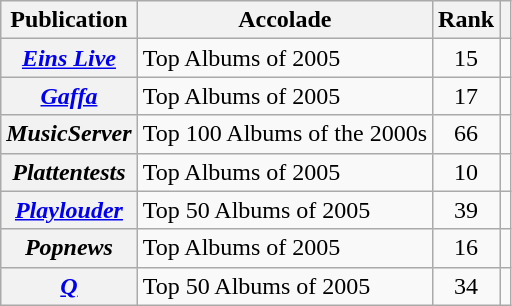<table class="wikitable sortable plainrowheaders">
<tr>
<th scope="col">Publication</th>
<th scope="col">Accolade</th>
<th scope="col">Rank</th>
<th scope="col" class="unsortable"></th>
</tr>
<tr>
<th scope="row"><em><a href='#'>Eins Live</a></em></th>
<td>Top Albums of 2005</td>
<td align="center">15</td>
<td align="center"></td>
</tr>
<tr>
<th scope="row"><em><a href='#'>Gaffa</a></em></th>
<td>Top Albums of 2005</td>
<td align="center">17</td>
<td align="center"></td>
</tr>
<tr>
<th scope="row"><em>MusicServer</em></th>
<td>Top 100 Albums of the 2000s</td>
<td align="center">66</td>
<td align="center"></td>
</tr>
<tr>
<th scope="row"><em>Plattentests</em></th>
<td>Top Albums of 2005</td>
<td align="center">10</td>
<td align="center"></td>
</tr>
<tr>
<th scope="row"><em><a href='#'>Playlouder</a></em></th>
<td>Top 50 Albums of 2005</td>
<td align="center">39</td>
<td align="center"></td>
</tr>
<tr>
<th scope="row"><em>Popnews</em></th>
<td>Top Albums of 2005</td>
<td align="center">16</td>
<td align="center"></td>
</tr>
<tr>
<th scope="row"><em><a href='#'>Q</a></em></th>
<td>Top 50 Albums of 2005</td>
<td align="center">34</td>
<td align="center"></td>
</tr>
</table>
